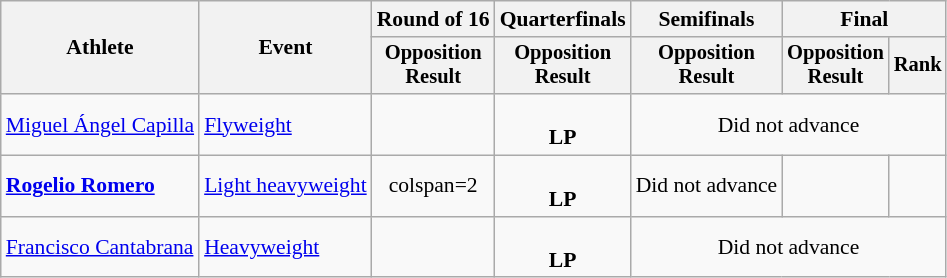<table class=wikitable style="font-size:90%;">
<tr>
<th rowspan=2>Athlete</th>
<th rowspan=2>Event</th>
<th>Round of 16</th>
<th>Quarterfinals</th>
<th>Semifinals</th>
<th colspan=2>Final</th>
</tr>
<tr style="font-size:95%">
<th>Opposition<br>Result</th>
<th>Opposition<br>Result</th>
<th>Opposition<br>Result</th>
<th>Opposition<br>Result</th>
<th>Rank</th>
</tr>
<tr align=center>
<td align=left><a href='#'>Miguel Ángel Capilla</a></td>
<td align=left><a href='#'>Flyweight</a></td>
<td></td>
<td><br><strong>LP</strong></td>
<td colspan=3>Did not advance</td>
</tr>
<tr align=center>
<td align=left><strong><a href='#'>Rogelio Romero</a></strong></td>
<td align=left><a href='#'>Light heavyweight</a></td>
<td>colspan=2 </td>
<td><br><strong>LP</strong></td>
<td>Did not advance</td>
<td></td>
</tr>
<tr align=center>
<td align=left><a href='#'>Francisco Cantabrana</a></td>
<td align=left><a href='#'>Heavyweight</a></td>
<td></td>
<td><br><strong>LP</strong></td>
<td colspan=3>Did not advance</td>
</tr>
</table>
